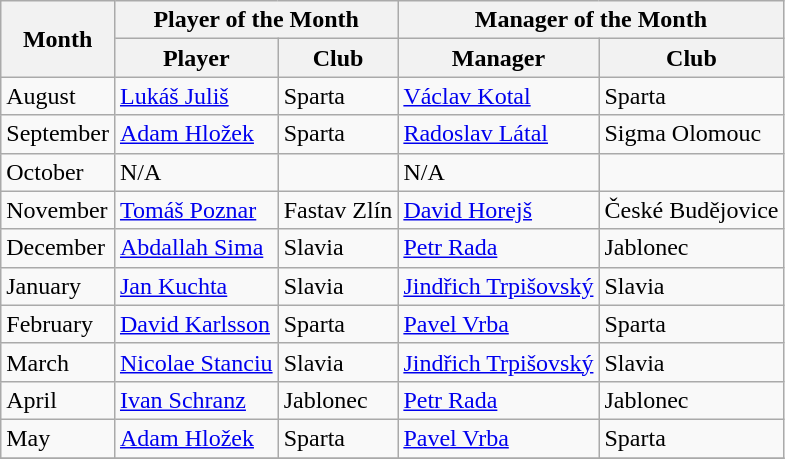<table class="wikitable">
<tr>
<th rowspan="2">Month</th>
<th colspan="2">Player of the Month</th>
<th colspan="2">Manager of the Month</th>
</tr>
<tr>
<th>Player</th>
<th>Club</th>
<th>Manager</th>
<th>Club</th>
</tr>
<tr>
<td>August</td>
<td> <a href='#'>Lukáš Juliš</a></td>
<td>Sparta</td>
<td> <a href='#'>Václav Kotal</a></td>
<td>Sparta</td>
</tr>
<tr>
<td>September</td>
<td> <a href='#'>Adam Hložek</a></td>
<td>Sparta</td>
<td> <a href='#'>Radoslav Látal</a></td>
<td>Sigma Olomouc</td>
</tr>
<tr>
<td>October</td>
<td>N/A</td>
<td></td>
<td>N/A</td>
<td></td>
</tr>
<tr>
<td>November</td>
<td> <a href='#'>Tomáš Poznar</a></td>
<td>Fastav Zlín</td>
<td> <a href='#'>David Horejš</a></td>
<td>České Budějovice</td>
</tr>
<tr>
<td>December</td>
<td> <a href='#'>Abdallah Sima</a></td>
<td>Slavia</td>
<td> <a href='#'>Petr Rada</a></td>
<td>Jablonec</td>
</tr>
<tr>
<td>January</td>
<td> <a href='#'>Jan Kuchta</a></td>
<td>Slavia</td>
<td> <a href='#'>Jindřich Trpišovský</a></td>
<td>Slavia</td>
</tr>
<tr>
<td>February</td>
<td> <a href='#'>David Karlsson</a></td>
<td>Sparta</td>
<td> <a href='#'>Pavel Vrba</a></td>
<td>Sparta</td>
</tr>
<tr>
<td>March</td>
<td> <a href='#'>Nicolae Stanciu</a></td>
<td>Slavia</td>
<td> <a href='#'>Jindřich Trpišovský</a></td>
<td>Slavia</td>
</tr>
<tr>
<td>April</td>
<td> <a href='#'>Ivan Schranz</a></td>
<td>Jablonec</td>
<td> <a href='#'>Petr Rada</a></td>
<td>Jablonec</td>
</tr>
<tr>
<td>May</td>
<td> <a href='#'>Adam Hložek</a></td>
<td>Sparta</td>
<td> <a href='#'>Pavel Vrba</a></td>
<td>Sparta</td>
</tr>
<tr>
</tr>
</table>
